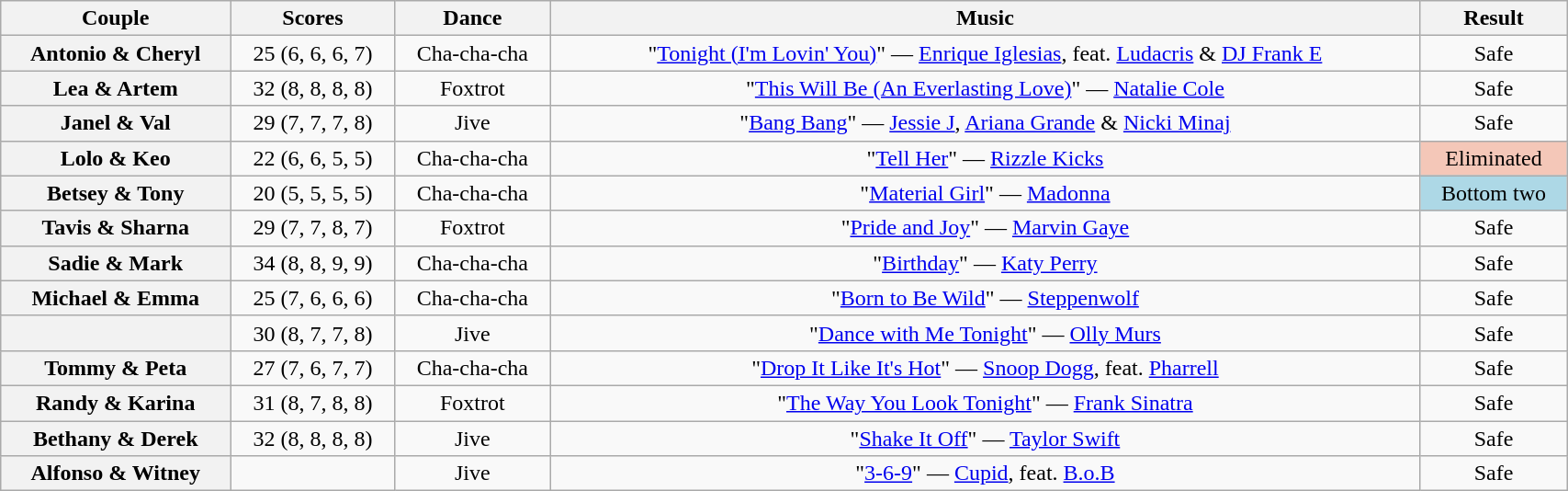<table class="wikitable sortable" style="text-align:center; width:90%">
<tr>
<th scope="col">Couple</th>
<th scope="col">Scores</th>
<th scope="col" class="unsortable">Dance</th>
<th scope="col" class="unsortable">Music</th>
<th scope="col" class="unsortable">Result</th>
</tr>
<tr>
<th scope="row">Antonio & Cheryl</th>
<td>25 (6, 6, 6, 7)</td>
<td>Cha-cha-cha</td>
<td>"<a href='#'>Tonight (I'm Lovin' You)</a>" — <a href='#'>Enrique Iglesias</a>, feat. <a href='#'>Ludacris</a> & <a href='#'>DJ Frank E</a></td>
<td>Safe</td>
</tr>
<tr>
<th scope="row">Lea & Artem</th>
<td>32 (8, 8, 8, 8)</td>
<td>Foxtrot</td>
<td>"<a href='#'>This Will Be (An Everlasting Love)</a>" — <a href='#'>Natalie Cole</a></td>
<td>Safe</td>
</tr>
<tr>
<th scope="row">Janel & Val</th>
<td>29 (7, 7, 7, 8)</td>
<td>Jive</td>
<td>"<a href='#'>Bang Bang</a>" — <a href='#'>Jessie J</a>, <a href='#'>Ariana Grande</a> & <a href='#'>Nicki Minaj</a></td>
<td>Safe</td>
</tr>
<tr>
<th scope="row">Lolo & Keo</th>
<td>22 (6, 6, 5, 5)</td>
<td>Cha-cha-cha</td>
<td>"<a href='#'>Tell Her</a>" — <a href='#'>Rizzle Kicks</a></td>
<td bgcolor=f4c7b8>Eliminated</td>
</tr>
<tr>
<th scope="row">Betsey & Tony</th>
<td>20 (5, 5, 5, 5)</td>
<td>Cha-cha-cha</td>
<td>"<a href='#'>Material Girl</a>" — <a href='#'>Madonna</a></td>
<td bgcolor=lightblue>Bottom two</td>
</tr>
<tr>
<th scope="row">Tavis & Sharna</th>
<td>29 (7, 7, 8, 7)</td>
<td>Foxtrot</td>
<td>"<a href='#'>Pride and Joy</a>" — <a href='#'>Marvin Gaye</a></td>
<td>Safe</td>
</tr>
<tr>
<th scope="row">Sadie & Mark</th>
<td>34 (8, 8, 9, 9)</td>
<td>Cha-cha-cha</td>
<td>"<a href='#'>Birthday</a>" — <a href='#'>Katy Perry</a></td>
<td>Safe</td>
</tr>
<tr>
<th scope="row">Michael & Emma</th>
<td>25 (7, 6, 6, 6)</td>
<td>Cha-cha-cha</td>
<td>"<a href='#'>Born to Be Wild</a>" — <a href='#'>Steppenwolf</a></td>
<td>Safe</td>
</tr>
<tr>
<th scope="row"></th>
<td>30 (8, 7, 7, 8)</td>
<td>Jive</td>
<td>"<a href='#'>Dance with Me Tonight</a>" — <a href='#'>Olly Murs</a></td>
<td>Safe</td>
</tr>
<tr>
<th scope="row">Tommy & Peta</th>
<td>27 (7, 6, 7, 7)</td>
<td>Cha-cha-cha</td>
<td>"<a href='#'>Drop It Like It's Hot</a>" — <a href='#'>Snoop Dogg</a>, feat. <a href='#'>Pharrell</a></td>
<td>Safe</td>
</tr>
<tr>
<th scope="row">Randy & Karina</th>
<td>31 (8, 7, 8, 8)</td>
<td>Foxtrot</td>
<td>"<a href='#'>The Way You Look Tonight</a>" — <a href='#'>Frank Sinatra</a></td>
<td>Safe</td>
</tr>
<tr>
<th scope="row">Bethany & Derek</th>
<td>32 (8, 8, 8, 8)</td>
<td>Jive</td>
<td>"<a href='#'>Shake It Off</a>" — <a href='#'>Taylor Swift</a></td>
<td>Safe</td>
</tr>
<tr>
<th scope="row">Alfonso & Witney</th>
<td></td>
<td>Jive</td>
<td>"<a href='#'>3-6-9</a>" — <a href='#'>Cupid</a>, feat. <a href='#'>B.o.B</a></td>
<td>Safe</td>
</tr>
</table>
